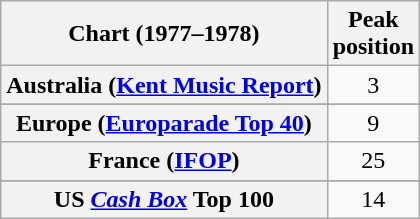<table class="wikitable sortable plainrowheaders" style="text-align:center">
<tr>
<th>Chart (1977–1978)</th>
<th>Peak<br>position</th>
</tr>
<tr>
<th scope="row">Australia (<a href='#'>Kent Music Report</a>)</th>
<td>3</td>
</tr>
<tr>
</tr>
<tr>
</tr>
<tr>
</tr>
<tr>
<th scope="row">Europe (<a href='#'>Europarade Top 40</a>)</th>
<td>9</td>
</tr>
<tr>
<th scope="row">France (<a href='#'>IFOP</a>)</th>
<td>25</td>
</tr>
<tr>
</tr>
<tr>
</tr>
<tr>
</tr>
<tr>
</tr>
<tr>
</tr>
<tr>
</tr>
<tr>
</tr>
<tr>
</tr>
<tr>
<th scope="row">US <em><a href='#'>Cash Box</a></em> Top 100</th>
<td>14</td>
</tr>
</table>
